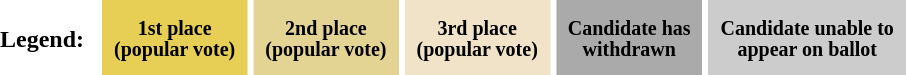<table style="text-align:center; margin:15px 0; line-height:13px;" cellpadding="0">
<tr>
<th>Legend:  </th>
<td></td>
<th style="padding:11px 8px; background:#E6CF54;"><small>1st place<br>(popular vote)</small></th>
<td></td>
<th style="padding:11px 8px; background:#E3D493;"><small>2nd place<br>(popular vote)</small></th>
<td></td>
<th style="padding:11px 8px; background:#F0E3C7;"><small>3rd place<br>(popular vote)</small></th>
<td></td>
<th style="padding:11px 8px; background:#aaa;"><small>Candidate has<br>withdrawn</small></th>
<td></td>
<th style="padding:11px 8px; background:#ccc;"><small>Candidate unable to<br> appear on ballot</small></th>
</tr>
</table>
